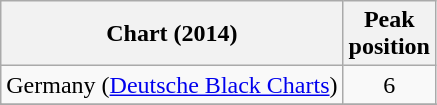<table class="wikitable sortable">
<tr>
<th>Chart (2014)</th>
<th>Peak<br>position</th>
</tr>
<tr>
<td>Germany (<a href='#'>Deutsche Black Charts</a>)</td>
<td style="text-align:center;">6</td>
</tr>
<tr>
</tr>
<tr>
</tr>
<tr>
</tr>
</table>
